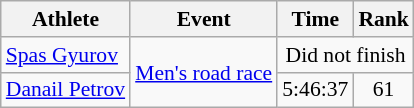<table class="wikitable" style="font-size:90%">
<tr>
<th>Athlete</th>
<th>Event</th>
<th>Time</th>
<th>Rank</th>
</tr>
<tr align=center>
<td align=left><a href='#'>Spas Gyurov</a></td>
<td align=left rowspan=2><a href='#'>Men's road race</a></td>
<td colspan=2>Did not finish</td>
</tr>
<tr align=center>
<td align=left><a href='#'>Danail Petrov</a></td>
<td>5:46:37</td>
<td>61</td>
</tr>
</table>
